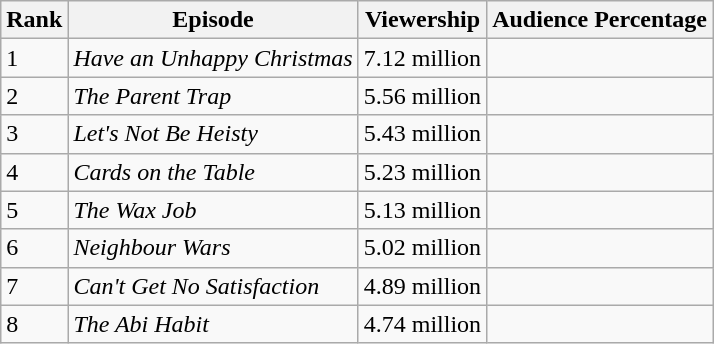<table class="wikitable">
<tr>
<th>Rank</th>
<th>Episode</th>
<th>Viewership</th>
<th>Audience Percentage</th>
</tr>
<tr>
<td>1</td>
<td><em>Have an Unhappy Christmas</em></td>
<td>7.12 million</td>
<td></td>
</tr>
<tr>
<td>2</td>
<td><em>The Parent Trap</em></td>
<td>5.56 million</td>
<td></td>
</tr>
<tr>
<td>3</td>
<td><em>Let's Not Be Heisty</em></td>
<td>5.43 million</td>
<td></td>
</tr>
<tr>
<td>4</td>
<td><em>Cards on the Table</em></td>
<td>5.23 million</td>
<td></td>
</tr>
<tr>
<td>5</td>
<td><em>The Wax Job</em></td>
<td>5.13 million</td>
<td></td>
</tr>
<tr>
<td>6</td>
<td><em>Neighbour Wars</em></td>
<td>5.02 million</td>
<td></td>
</tr>
<tr>
<td>7</td>
<td><em>Can't Get No Satisfaction</em></td>
<td>4.89 million</td>
<td></td>
</tr>
<tr>
<td>8</td>
<td><em>The Abi Habit</em></td>
<td>4.74 million</td>
<td></td>
</tr>
</table>
